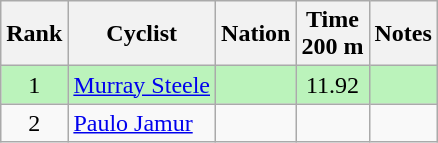<table class="wikitable sortable" style="text-align:center">
<tr>
<th>Rank</th>
<th>Cyclist</th>
<th>Nation</th>
<th>Time<br>200 m</th>
<th>Notes</th>
</tr>
<tr bgcolor=bbf3bb>
<td>1</td>
<td align=left><a href='#'>Murray Steele</a></td>
<td align=left></td>
<td>11.92</td>
<td></td>
</tr>
<tr>
<td>2</td>
<td align=left><a href='#'>Paulo Jamur</a></td>
<td align=left></td>
<td></td>
<td></td>
</tr>
</table>
